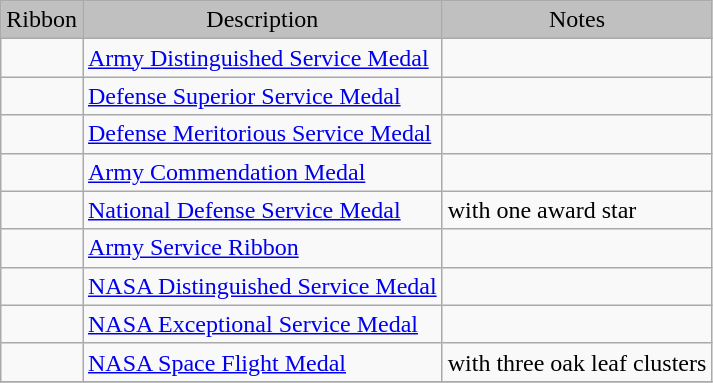<table class="wikitable">
<tr>
<td bgcolor="silver" align="center">Ribbon</td>
<td bgcolor="silver" align="center">Description</td>
<td bgcolor="silver" align="center">Notes</td>
</tr>
<tr>
<td></td>
<td><a href='#'>Army Distinguished Service Medal</a></td>
<td></td>
</tr>
<tr>
<td></td>
<td><a href='#'>Defense Superior Service Medal</a></td>
<td></td>
</tr>
<tr>
<td></td>
<td><a href='#'>Defense Meritorious Service Medal</a></td>
<td></td>
</tr>
<tr>
<td></td>
<td><a href='#'>Army Commendation Medal</a></td>
<td></td>
</tr>
<tr>
<td></td>
<td><a href='#'>National Defense Service Medal</a></td>
<td>with one award star</td>
</tr>
<tr>
<td></td>
<td><a href='#'>Army Service Ribbon</a></td>
<td></td>
</tr>
<tr>
<td></td>
<td><a href='#'>NASA Distinguished Service Medal</a></td>
<td></td>
</tr>
<tr>
<td></td>
<td><a href='#'>NASA Exceptional Service Medal</a></td>
<td></td>
</tr>
<tr>
<td></td>
<td><a href='#'>NASA Space Flight Medal</a></td>
<td>with three oak leaf clusters</td>
</tr>
<tr>
</tr>
</table>
